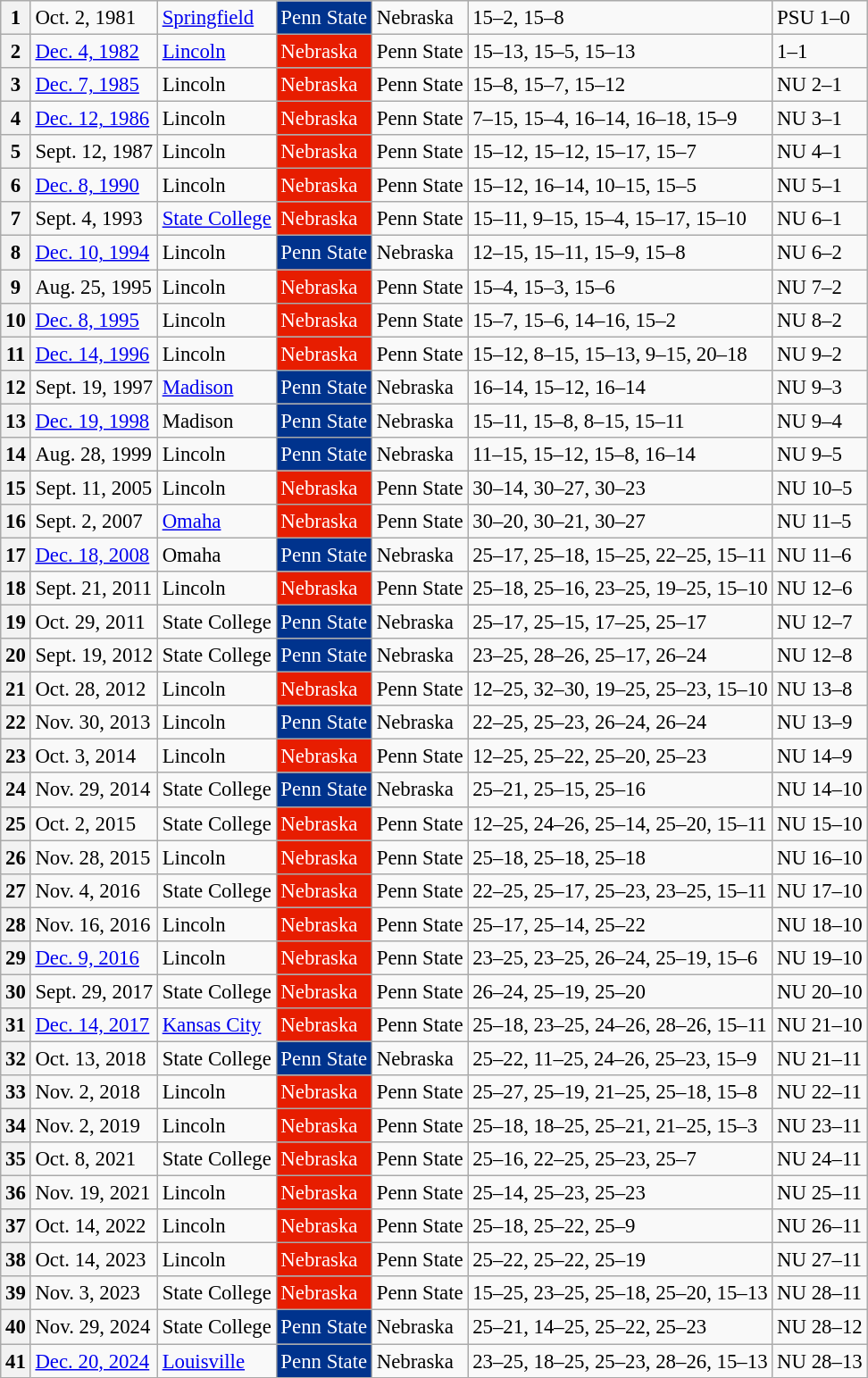<table class=wikitable style="font-size: 95%">
<tr>
<th>1</th>
<td>Oct. 2, 1981</td>
<td><a href='#'>Springfield</a></td>
<td style="background: #00338D; color:white;"> Penn State</td>
<td> Nebraska</td>
<td>15–2, 15–8</td>
<td>PSU 1–0</td>
</tr>
<tr>
<th>2</th>
<td><a href='#'>Dec. 4, 1982</a></td>
<td><a href='#'>Lincoln</a></td>
<td style="background: #E71D00; color:white;"> Nebraska</td>
<td>Penn State</td>
<td>15–13, 15–5, 15–13</td>
<td>1–1</td>
</tr>
<tr>
<th>3</th>
<td><a href='#'>Dec. 7, 1985</a></td>
<td>Lincoln</td>
<td style="background: #E71D00; color:white;"> Nebraska</td>
<td> Penn State</td>
<td>15–8, 15–7, 15–12</td>
<td>NU 2–1</td>
</tr>
<tr>
<th>4</th>
<td><a href='#'>Dec. 12, 1986</a></td>
<td>Lincoln</td>
<td style="background: #E71D00; color:white;"> Nebraska</td>
<td> Penn State</td>
<td>7–15, 15–4, 16–14, 16–18, 15–9</td>
<td>NU 3–1</td>
</tr>
<tr>
<th>5</th>
<td>Sept. 12, 1987</td>
<td>Lincoln</td>
<td style="background: #E71D00; color:white;"> Nebraska</td>
<td> Penn State</td>
<td>15–12, 15–12, 15–17, 15–7</td>
<td>NU 4–1</td>
</tr>
<tr>
<th>6</th>
<td><a href='#'>Dec. 8, 1990</a></td>
<td>Lincoln</td>
<td style="background: #E71D00; color:white;"> Nebraska</td>
<td> Penn State</td>
<td>15–12, 16–14, 10–15, 15–5</td>
<td>NU 5–1</td>
</tr>
<tr>
<th>7</th>
<td>Sept. 4, 1993</td>
<td><a href='#'>State College</a></td>
<td style="background: #E71D00; color:white;"> Nebraska</td>
<td> Penn State</td>
<td>15–11, 9–15, 15–4, 15–17, 15–10</td>
<td>NU 6–1</td>
</tr>
<tr>
<th>8</th>
<td><a href='#'>Dec. 10, 1994</a></td>
<td>Lincoln</td>
<td style="background: #00338D; color:white;"> Penn State</td>
<td> Nebraska</td>
<td>12–15, 15–11, 15–9, 15–8</td>
<td>NU 6–2</td>
</tr>
<tr>
<th>9</th>
<td>Aug. 25, 1995</td>
<td>Lincoln</td>
<td style="background: #E71D00; color:white;"> Nebraska</td>
<td> Penn State</td>
<td>15–4, 15–3, 15–6</td>
<td>NU 7–2</td>
</tr>
<tr>
<th>10</th>
<td><a href='#'>Dec. 8, 1995</a></td>
<td>Lincoln</td>
<td style="background: #E71D00; color:white;"> Nebraska</td>
<td> Penn State</td>
<td>15–7, 15–6, 14–16, 15–2</td>
<td>NU 8–2</td>
</tr>
<tr>
<th>11</th>
<td><a href='#'>Dec. 14, 1996</a></td>
<td>Lincoln</td>
<td style="background: #E71D00; color:white;"> Nebraska</td>
<td> Penn State</td>
<td>15–12, 8–15, 15–13, 9–15, 20–18</td>
<td>NU 9–2</td>
</tr>
<tr>
<th>12</th>
<td>Sept. 19, 1997</td>
<td><a href='#'>Madison</a></td>
<td style="background: #00338D; color:white;"> Penn State</td>
<td> Nebraska</td>
<td>16–14, 15–12, 16–14</td>
<td>NU 9–3</td>
</tr>
<tr>
<th>13</th>
<td><a href='#'>Dec. 19, 1998</a></td>
<td>Madison</td>
<td style="background: #00338D; color:white;"> Penn State</td>
<td> Nebraska</td>
<td>15–11, 15–8, 8–15, 15–11</td>
<td>NU 9–4</td>
</tr>
<tr>
<th>14</th>
<td>Aug. 28, 1999</td>
<td>Lincoln</td>
<td style="background: #00338D; color:white;"> Penn State</td>
<td> Nebraska</td>
<td>11–15, 15–12, 15–8, 16–14</td>
<td>NU 9–5</td>
</tr>
<tr>
<th>15</th>
<td>Sept. 11, 2005</td>
<td>Lincoln</td>
<td style="background: #E71D00; color:white;"> Nebraska</td>
<td> Penn State</td>
<td>30–14, 30–27, 30–23</td>
<td>NU 10–5</td>
</tr>
<tr>
<th>16</th>
<td>Sept. 2, 2007</td>
<td><a href='#'>Omaha</a></td>
<td style="background: #E71D00; color:white;"> Nebraska</td>
<td> Penn State</td>
<td>30–20, 30–21, 30–27</td>
<td>NU 11–5</td>
</tr>
<tr>
<th>17</th>
<td><a href='#'>Dec. 18, 2008</a></td>
<td>Omaha</td>
<td style="background: #00338D; color:white;"> Penn State</td>
<td> Nebraska</td>
<td>25–17, 25–18, 15–25, 22–25, 15–11</td>
<td>NU 11–6</td>
</tr>
<tr>
<th>18</th>
<td>Sept. 21, 2011</td>
<td>Lincoln</td>
<td style="background: #E71D00; color:white;"> Nebraska</td>
<td> Penn State</td>
<td>25–18, 25–16, 23–25, 19–25, 15–10</td>
<td>NU 12–6</td>
</tr>
<tr>
<th>19</th>
<td>Oct. 29, 2011</td>
<td>State College</td>
<td style="background: #00338D; color:white;"> Penn State</td>
<td> Nebraska</td>
<td>25–17, 25–15, 17–25, 25–17</td>
<td>NU 12–7</td>
</tr>
<tr>
<th>20</th>
<td>Sept. 19, 2012</td>
<td>State College</td>
<td style="background: #00338D; color:white;"> Penn State</td>
<td> Nebraska</td>
<td>23–25, 28–26, 25–17, 26–24</td>
<td>NU 12–8</td>
</tr>
<tr>
<th>21</th>
<td>Oct. 28, 2012</td>
<td>Lincoln</td>
<td style="background: #E71D00; color:white;"> Nebraska</td>
<td> Penn State</td>
<td>12–25, 32–30, 19–25, 25–23, 15–10</td>
<td>NU 13–8</td>
</tr>
<tr>
<th>22</th>
<td>Nov. 30, 2013</td>
<td>Lincoln</td>
<td style="background: #00338D; color:white;"> Penn State</td>
<td> Nebraska</td>
<td>22–25, 25–23, 26–24, 26–24</td>
<td>NU 13–9</td>
</tr>
<tr>
<th>23</th>
<td>Oct. 3, 2014</td>
<td>Lincoln</td>
<td style="background: #E71D00; color:white;"> Nebraska</td>
<td> Penn State</td>
<td>12–25, 25–22, 25–20, 25–23</td>
<td>NU 14–9</td>
</tr>
<tr>
<th>24</th>
<td>Nov. 29, 2014</td>
<td>State College</td>
<td style="background: #00338D; color:white;"> Penn State</td>
<td> Nebraska</td>
<td>25–21, 25–15, 25–16</td>
<td>NU 14–10</td>
</tr>
<tr>
<th>25</th>
<td>Oct. 2, 2015</td>
<td>State College</td>
<td style="background: #E71D00; color:white;"> Nebraska</td>
<td> Penn State</td>
<td>12–25, 24–26, 25–14, 25–20, 15–11</td>
<td>NU 15–10</td>
</tr>
<tr>
<th>26</th>
<td>Nov. 28, 2015</td>
<td>Lincoln</td>
<td style="background: #E71D00; color:white;"> Nebraska</td>
<td> Penn State</td>
<td>25–18, 25–18, 25–18</td>
<td>NU 16–10</td>
</tr>
<tr>
<th>27</th>
<td>Nov. 4, 2016</td>
<td>State College</td>
<td style="background: #E71D00; color:white;"> Nebraska</td>
<td> Penn State</td>
<td>22–25, 25–17, 25–23, 23–25, 15–11</td>
<td>NU 17–10</td>
</tr>
<tr>
<th>28</th>
<td>Nov. 16, 2016</td>
<td>Lincoln</td>
<td style="background: #E71D00; color:white;"> Nebraska</td>
<td> Penn State</td>
<td>25–17, 25–14, 25–22</td>
<td>NU 18–10</td>
</tr>
<tr>
<th>29</th>
<td><a href='#'>Dec. 9, 2016</a></td>
<td>Lincoln</td>
<td style="background: #E71D00; color:white;"> Nebraska</td>
<td> Penn State</td>
<td>23–25, 23–25, 26–24, 25–19, 15–6</td>
<td>NU 19–10</td>
</tr>
<tr>
<th>30</th>
<td>Sept. 29, 2017</td>
<td>State College</td>
<td style="background: #E71D00; color:white;"> Nebraska</td>
<td> Penn State</td>
<td>26–24, 25–19, 25–20</td>
<td>NU 20–10</td>
</tr>
<tr>
<th>31</th>
<td><a href='#'>Dec. 14, 2017</a></td>
<td><a href='#'>Kansas City</a></td>
<td style="background: #E71D00; color:white;"> Nebraska</td>
<td> Penn State</td>
<td>25–18, 23–25, 24–26, 28–26, 15–11</td>
<td>NU 21–10</td>
</tr>
<tr>
<th>32</th>
<td>Oct. 13, 2018</td>
<td>State College</td>
<td style="background: #00338D; color:white;"> Penn State</td>
<td> Nebraska</td>
<td>25–22, 11–25, 24–26, 25–23, 15–9</td>
<td>NU 21–11</td>
</tr>
<tr>
<th>33</th>
<td>Nov. 2, 2018</td>
<td>Lincoln</td>
<td style="background: #E71D00; color:white;"> Nebraska</td>
<td> Penn State</td>
<td>25–27, 25–19, 21–25, 25–18, 15–8</td>
<td>NU 22–11</td>
</tr>
<tr>
<th>34</th>
<td>Nov. 2, 2019</td>
<td>Lincoln</td>
<td style="background: #E71D00; color:white;"> Nebraska</td>
<td> Penn State</td>
<td>25–18, 18–25, 25–21, 21–25, 15–3</td>
<td>NU 23–11</td>
</tr>
<tr>
<th>35</th>
<td>Oct. 8, 2021</td>
<td>State College</td>
<td style="background: #E71D00; color:white;"> Nebraska</td>
<td> Penn State</td>
<td>25–16, 22–25, 25–23, 25–7</td>
<td>NU 24–11</td>
</tr>
<tr>
<th>36</th>
<td>Nov. 19, 2021</td>
<td>Lincoln</td>
<td style="background: #E71D00; color:white;"> Nebraska</td>
<td> Penn State</td>
<td>25–14, 25–23, 25–23</td>
<td>NU 25–11</td>
</tr>
<tr>
<th>37</th>
<td>Oct. 14, 2022</td>
<td>Lincoln</td>
<td style="background: #E71D00; color:white;"> Nebraska</td>
<td> Penn State</td>
<td>25–18, 25–22, 25–9</td>
<td>NU 26–11</td>
</tr>
<tr>
<th>38</th>
<td>Oct. 14, 2023</td>
<td>Lincoln</td>
<td style="background: #E71D00; color:white;"> Nebraska</td>
<td> Penn State</td>
<td>25–22, 25–22, 25–19</td>
<td>NU 27–11</td>
</tr>
<tr>
<th>39</th>
<td>Nov. 3, 2023</td>
<td>State College</td>
<td style="background: #E71D00; color:white;"> Nebraska</td>
<td> Penn State</td>
<td>15–25, 23–25, 25–18, 25–20, 15–13</td>
<td>NU 28–11</td>
</tr>
<tr>
<th>40</th>
<td>Nov. 29, 2024</td>
<td>State College</td>
<td style="background: #00338D; color:white;"> Penn State</td>
<td> Nebraska</td>
<td>25–21, 14–25, 25–22, 25–23</td>
<td>NU 28–12</td>
</tr>
<tr>
<th>41</th>
<td><a href='#'>Dec. 20, 2024</a></td>
<td><a href='#'>Louisville</a></td>
<td style="background: #00338D; color:white;"> Penn State</td>
<td> Nebraska</td>
<td>23–25, 18–25, 25–23, 28–26, 15–13</td>
<td>NU 28–13</td>
</tr>
</table>
